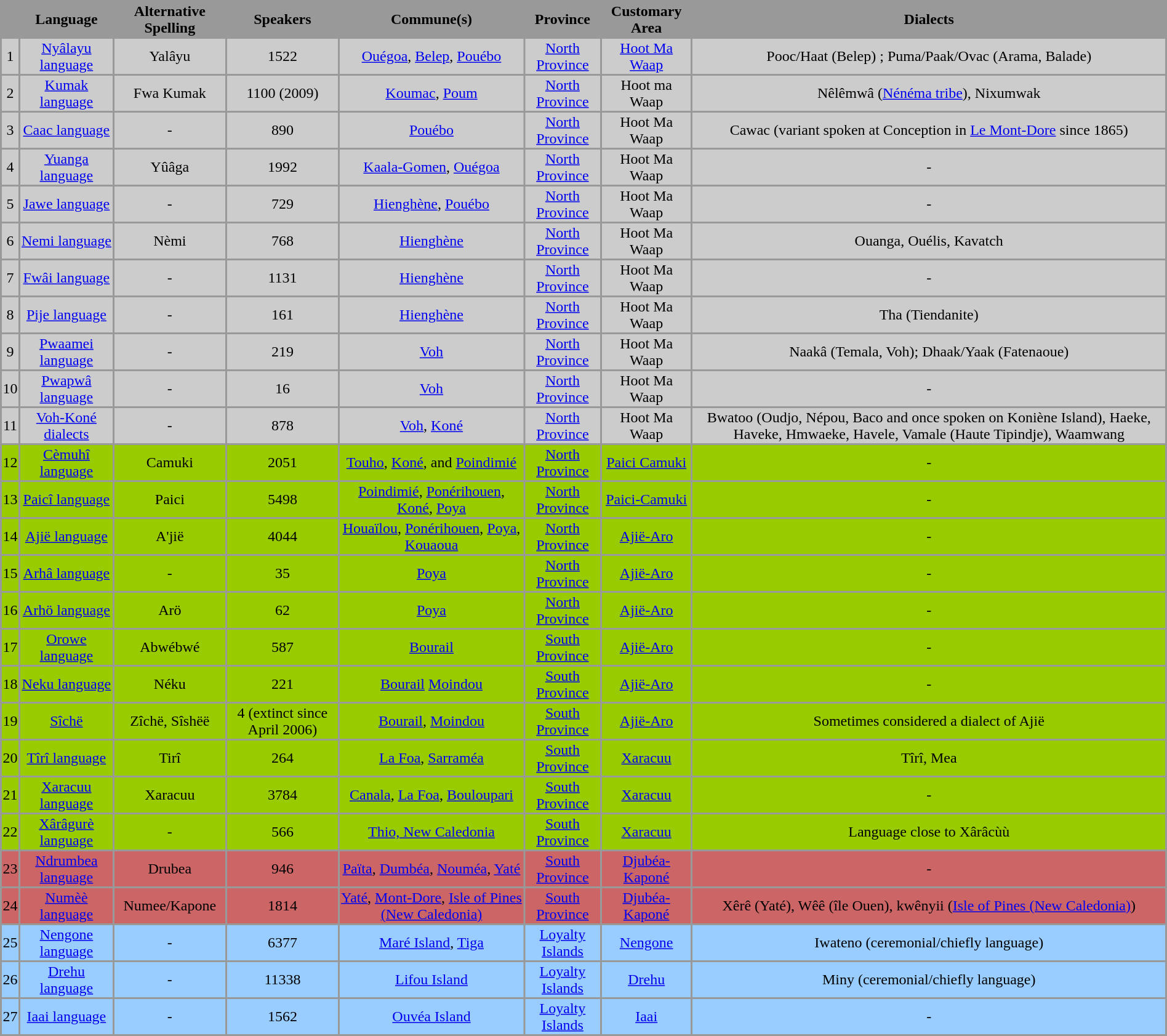<table style="background: #999999; text-align:center;" border=0>
<tr>
<th></th>
<th>Language</th>
<th>Alternative Spelling</th>
<th>Speakers</th>
<th>Commune(s)</th>
<th>Province</th>
<th>Customary Area</th>
<th>Dialects</th>
</tr>
<tr style="background: #cccccc;" border=0>
<td>1</td>
<td><a href='#'>Nyâlayu language</a></td>
<td>Yalâyu</td>
<td>1522</td>
<td><a href='#'>Ouégoa</a>, <a href='#'>Belep</a>, <a href='#'>Pouébo</a></td>
<td><a href='#'>North Province</a></td>
<td><a href='#'>Hoot Ma Waap</a></td>
<td>Pooc/Haat (Belep) ; Puma/Paak/Ovac (Arama, Balade)</td>
</tr>
<tr style="background: #cccccc;" border=0>
<td>2</td>
<td><a href='#'>Kumak language</a></td>
<td>Fwa Kumak</td>
<td>1100 (2009)</td>
<td><a href='#'>Koumac</a>, <a href='#'>Poum</a></td>
<td><a href='#'>North Province</a></td>
<td>Hoot ma Waap</td>
<td>Nêlêmwâ (<a href='#'>Nénéma tribe</a>), Nixumwak</td>
</tr>
<tr style="background: #cccccc;" border=0>
<td>3</td>
<td><a href='#'>Caac language</a></td>
<td>-</td>
<td>890</td>
<td><a href='#'>Pouébo</a></td>
<td><a href='#'>North Province</a></td>
<td>Hoot Ma Waap</td>
<td>Cawac (variant spoken at Conception in <a href='#'>Le Mont-Dore</a> since 1865)</td>
</tr>
<tr style="background: #cccccc;" border=0>
<td>4</td>
<td><a href='#'>Yuanga language</a></td>
<td>Yûâga</td>
<td>1992</td>
<td><a href='#'>Kaala-Gomen</a>, <a href='#'>Ouégoa</a></td>
<td><a href='#'>North Province</a></td>
<td>Hoot Ma Waap</td>
<td>-</td>
</tr>
<tr style="background: #cccccc;" border=0>
<td>5</td>
<td><a href='#'>Jawe language</a></td>
<td>-</td>
<td>729</td>
<td><a href='#'>Hienghène</a>, <a href='#'>Pouébo</a></td>
<td><a href='#'>North Province</a></td>
<td>Hoot Ma Waap</td>
<td>-</td>
</tr>
<tr style="background: #cccccc;" border=0>
<td>6</td>
<td><a href='#'>Nemi language</a></td>
<td>Nèmi</td>
<td>768</td>
<td><a href='#'>Hienghène</a></td>
<td><a href='#'>North Province</a></td>
<td>Hoot Ma Waap</td>
<td>Ouanga, Ouélis, Kavatch</td>
</tr>
<tr style="background: #cccccc;" border=0>
<td>7</td>
<td><a href='#'>Fwâi language</a></td>
<td>-</td>
<td>1131</td>
<td><a href='#'>Hienghène</a></td>
<td><a href='#'>North Province</a></td>
<td>Hoot Ma Waap</td>
<td>-</td>
</tr>
<tr style="background: #cccccc;" border=0>
<td>8</td>
<td><a href='#'>Pije language</a></td>
<td>-</td>
<td>161</td>
<td><a href='#'>Hienghène</a></td>
<td><a href='#'>North Province</a></td>
<td>Hoot Ma Waap</td>
<td>Tha (Tiendanite)</td>
</tr>
<tr style="background: #cccccc;" border=0>
<td>9</td>
<td><a href='#'>Pwaamei language</a></td>
<td>-</td>
<td>219</td>
<td><a href='#'>Voh</a></td>
<td><a href='#'>North Province</a></td>
<td>Hoot Ma Waap</td>
<td>Naakâ (Temala, Voh); Dhaak/Yaak (Fatenaoue)</td>
</tr>
<tr style="background: #cccccc;" border=0>
<td>10</td>
<td><a href='#'>Pwapwâ language</a></td>
<td>-</td>
<td>16</td>
<td><a href='#'>Voh</a></td>
<td><a href='#'>North Province</a></td>
<td>Hoot Ma Waap</td>
<td>-</td>
</tr>
<tr style="background: #cccccc;" border=0>
<td>11</td>
<td><a href='#'>Voh-Koné dialects</a></td>
<td>-</td>
<td>878</td>
<td><a href='#'>Voh</a>, <a href='#'>Koné</a></td>
<td><a href='#'>North Province</a></td>
<td>Hoot Ma Waap</td>
<td>Bwatoo (Oudjo, Népou, Baco and once spoken on Koniène Island), Haeke, Haveke, Hmwaeke, Havele, Vamale (Haute Tipindje), Waamwang</td>
</tr>
<tr style="background: #99CC00;" border=0>
<td>12</td>
<td><a href='#'>Cèmuhî language</a></td>
<td>Camuki</td>
<td>2051</td>
<td><a href='#'>Touho</a>, <a href='#'>Koné</a>, and <a href='#'>Poindimié</a></td>
<td><a href='#'>North Province</a></td>
<td><a href='#'>Paici Camuki</a></td>
<td>-</td>
</tr>
<tr style="background: #99CC00;" border=0>
<td>13</td>
<td><a href='#'>Paicî language</a></td>
<td>Paici</td>
<td>5498</td>
<td><a href='#'>Poindimié</a>, <a href='#'>Ponérihouen</a>, <a href='#'>Koné</a>, <a href='#'>Poya</a></td>
<td><a href='#'>North Province</a></td>
<td><a href='#'>Paici-Camuki</a></td>
<td>-</td>
</tr>
<tr style="background: #99CC00;" border=0>
<td>14</td>
<td><a href='#'>Ajië language</a></td>
<td>A'jië</td>
<td>4044</td>
<td><a href='#'>Houaïlou</a>, <a href='#'>Ponérihouen</a>, <a href='#'>Poya</a>, <a href='#'>Kouaoua</a></td>
<td><a href='#'>North Province</a></td>
<td><a href='#'>Ajië-Aro</a></td>
<td>-</td>
</tr>
<tr style="background: #99CC00;" border=0>
<td>15</td>
<td><a href='#'>Arhâ language</a></td>
<td>-</td>
<td>35</td>
<td><a href='#'>Poya</a></td>
<td><a href='#'>North Province</a></td>
<td><a href='#'>Ajië-Aro</a></td>
<td>-</td>
</tr>
<tr style="background: #99CC00;" border=0>
<td>16</td>
<td><a href='#'>Arhö language</a></td>
<td>Arö</td>
<td>62</td>
<td><a href='#'>Poya</a></td>
<td><a href='#'>North Province</a></td>
<td><a href='#'>Ajië-Aro</a></td>
<td>-</td>
</tr>
<tr style="background: #99CC00;" border=0>
<td>17</td>
<td><a href='#'>Orowe language</a></td>
<td>Abwébwé</td>
<td>587</td>
<td><a href='#'>Bourail</a></td>
<td><a href='#'>South Province</a></td>
<td><a href='#'>Ajië-Aro</a></td>
<td>-</td>
</tr>
<tr style="background: #99CC00;" border=0>
<td>18</td>
<td><a href='#'>Neku language</a></td>
<td>Néku</td>
<td>221</td>
<td><a href='#'>Bourail</a> <a href='#'>Moindou</a></td>
<td><a href='#'>South Province</a></td>
<td><a href='#'>Ajië-Aro</a></td>
<td>-</td>
</tr>
<tr style="background: #99CC00;" border=0>
<td>19</td>
<td><a href='#'>Sîchë</a></td>
<td>Zîchë, Sîshëë</td>
<td>4 (extinct since April 2006)</td>
<td><a href='#'>Bourail</a>, <a href='#'>Moindou</a></td>
<td><a href='#'>South Province</a></td>
<td><a href='#'>Ajië-Aro</a></td>
<td>Sometimes considered a dialect of Ajië</td>
</tr>
<tr style="background: #99CC00;" border=0>
<td>20</td>
<td><a href='#'>Tîrî language</a></td>
<td>Tirî</td>
<td>264</td>
<td><a href='#'>La Foa</a>, <a href='#'>Sarraméa</a></td>
<td><a href='#'>South Province</a></td>
<td><a href='#'>Xaracuu</a></td>
<td>Tîrî, Mea</td>
</tr>
<tr style="background: #99CC00;" border=0>
<td>21</td>
<td><a href='#'>Xaracuu language</a></td>
<td>Xaracuu</td>
<td>3784</td>
<td><a href='#'>Canala</a>, <a href='#'>La Foa</a>, <a href='#'>Bouloupari</a></td>
<td><a href='#'>South Province</a></td>
<td><a href='#'>Xaracuu</a></td>
<td>-</td>
</tr>
<tr style="background: #99CC00;" border=0>
<td>22</td>
<td><a href='#'>Xârâgurè language</a></td>
<td>-</td>
<td>566</td>
<td><a href='#'>Thio, New Caledonia</a></td>
<td><a href='#'>South Province</a></td>
<td><a href='#'>Xaracuu</a></td>
<td>Language close to Xârâcùù</td>
</tr>
<tr style="background: #CC6666;" border=0>
<td>23</td>
<td><a href='#'>Ndrumbea language</a></td>
<td>Drubea</td>
<td>946</td>
<td><a href='#'>Païta</a>, <a href='#'>Dumbéa</a>, <a href='#'>Nouméa</a>, <a href='#'>Yaté</a></td>
<td><a href='#'>South Province</a></td>
<td><a href='#'>Djubéa-Kaponé</a></td>
<td>-</td>
</tr>
<tr style="background: #CC6666;" border=0>
<td>24</td>
<td><a href='#'>Numèè language</a></td>
<td>Numee/Kapone</td>
<td>1814</td>
<td><a href='#'>Yaté</a>, <a href='#'>Mont-Dore</a>, <a href='#'>Isle of Pines (New Caledonia)</a></td>
<td><a href='#'>South Province</a></td>
<td><a href='#'>Djubéa-Kaponé</a></td>
<td>Xêrê (Yaté), Wêê (île Ouen), kwênyii (<a href='#'>Isle of Pines (New Caledonia)</a>)</td>
</tr>
<tr style="background: #99CCFF;" border=0>
<td>25</td>
<td><a href='#'>Nengone language</a></td>
<td>-</td>
<td>6377</td>
<td><a href='#'>Maré Island</a>, <a href='#'>Tiga</a></td>
<td><a href='#'>Loyalty Islands</a></td>
<td><a href='#'>Nengone</a></td>
<td>Iwateno (ceremonial/chiefly language)</td>
</tr>
<tr style="background: #99CCFF;" border=0>
<td>26</td>
<td><a href='#'>Drehu language</a></td>
<td>-</td>
<td>11338</td>
<td><a href='#'>Lifou Island</a></td>
<td><a href='#'>Loyalty Islands</a></td>
<td><a href='#'>Drehu</a></td>
<td>Miny (ceremonial/chiefly language)</td>
</tr>
<tr style="background: #99CCFF;" border=0>
<td>27</td>
<td><a href='#'>Iaai language</a></td>
<td>-</td>
<td>1562</td>
<td><a href='#'>Ouvéa Island</a></td>
<td><a href='#'>Loyalty Islands</a></td>
<td><a href='#'>Iaai</a></td>
<td>-</td>
</tr>
</table>
